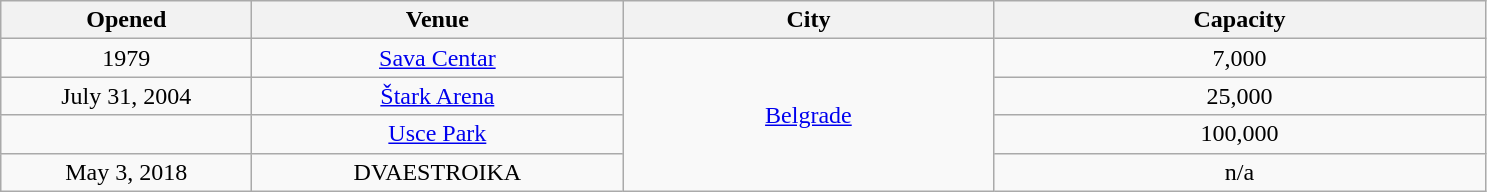<table class="sortable wikitable" style="text-align:center;">
<tr>
<th scope="col" style="width:10em;">Opened</th>
<th scope="col" style="width:15em;">Venue</th>
<th scope="col" style="width:15em;">City</th>
<th scope="col" style="width:20em;">Capacity</th>
</tr>
<tr>
<td>1979</td>
<td><a href='#'>Sava Centar</a></td>
<td rowspan="4"><a href='#'>Belgrade</a></td>
<td>7,000</td>
</tr>
<tr>
<td>July 31, 2004</td>
<td><a href='#'>Štark Arena</a></td>
<td>25,000</td>
</tr>
<tr>
<td></td>
<td><a href='#'>Usce Park</a></td>
<td>100,000</td>
</tr>
<tr>
<td>May 3, 2018</td>
<td>DVAESTROIKA</td>
<td>n/a</td>
</tr>
</table>
